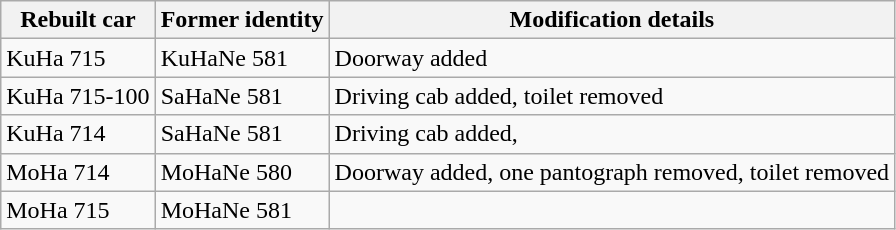<table class="wikitable">
<tr>
<th>Rebuilt car</th>
<th>Former identity</th>
<th>Modification details</th>
</tr>
<tr>
<td>KuHa 715</td>
<td>KuHaNe 581</td>
<td>Doorway added</td>
</tr>
<tr>
<td>KuHa 715-100</td>
<td>SaHaNe 581</td>
<td>Driving cab added, toilet removed</td>
</tr>
<tr>
<td>KuHa 714</td>
<td>SaHaNe 581</td>
<td>Driving cab added,</td>
</tr>
<tr>
<td>MoHa 714</td>
<td>MoHaNe 580</td>
<td>Doorway added, one pantograph removed, toilet removed</td>
</tr>
<tr>
<td>MoHa 715</td>
<td>MoHaNe 581</td>
<td></td>
</tr>
</table>
